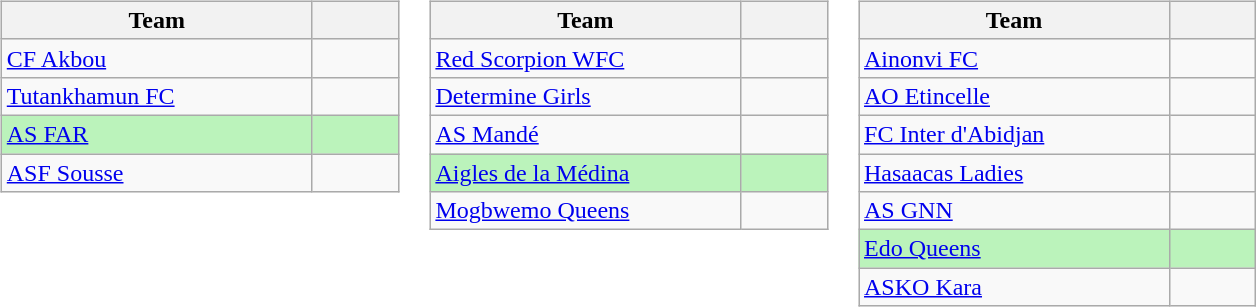<table>
<tr valign=top>
<td><br><table class="wikitable">
<tr>
<th width=200>Team</th>
<th width=50></th>
</tr>
<tr>
<td> <a href='#'>CF Akbou</a></td>
<td></td>
</tr>
<tr>
<td> <a href='#'>Tutankhamun FC</a></td>
<td></td>
</tr>
<tr bgcolor=#BBF3BB>
<td> <a href='#'>AS FAR</a></td>
<td></td>
</tr>
<tr>
<td> <a href='#'>ASF Sousse</a></td>
<td></td>
</tr>
</table>
</td>
<td><br><table class="wikitable">
<tr>
<th width=200>Team</th>
<th width=50></th>
</tr>
<tr>
<td> <a href='#'>Red Scorpion WFC</a></td>
<td></td>
</tr>
<tr>
<td> <a href='#'>Determine Girls</a></td>
<td></td>
</tr>
<tr>
<td> <a href='#'>AS Mandé</a></td>
<td></td>
</tr>
<tr bgcolor=#BBF3BB>
<td> <a href='#'>Aigles de la Médina</a></td>
<td></td>
</tr>
<tr>
<td> <a href='#'>Mogbwemo Queens</a></td>
<td></td>
</tr>
</table>
</td>
<td><br><table class="wikitable">
<tr>
<th width=200>Team</th>
<th width=50></th>
</tr>
<tr>
<td> <a href='#'>Ainonvi FC</a></td>
<td></td>
</tr>
<tr>
<td> <a href='#'>AO Etincelle</a></td>
<td></td>
</tr>
<tr>
<td> <a href='#'>FC Inter d'Abidjan</a></td>
<td></td>
</tr>
<tr>
<td> <a href='#'>Hasaacas Ladies</a></td>
<td></td>
</tr>
<tr>
<td> <a href='#'>AS GNN</a></td>
<td></td>
</tr>
<tr bgcolor=#BBF3BB>
<td> <a href='#'>Edo Queens</a></td>
<td></td>
</tr>
<tr>
<td> <a href='#'>ASKO Kara</a></td>
<td></td>
</tr>
</table>
</td>
</tr>
</table>
